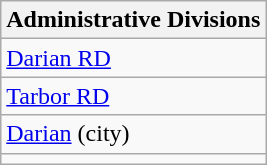<table class="wikitable">
<tr>
<th>Administrative Divisions</th>
</tr>
<tr>
<td><a href='#'>Darian RD</a></td>
</tr>
<tr>
<td><a href='#'>Tarbor RD</a></td>
</tr>
<tr>
<td><a href='#'>Darian</a> (city)</td>
</tr>
<tr>
<td colspan=1></td>
</tr>
</table>
